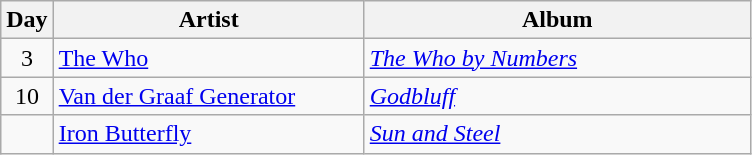<table class="wikitable" border="1">
<tr>
<th>Day</th>
<th width="200">Artist</th>
<th width="250">Album</th>
</tr>
<tr>
<td style="text-align:center;" rowspan="1">3</td>
<td><a href='#'>The Who</a></td>
<td><em><a href='#'>The Who by Numbers</a></em></td>
</tr>
<tr>
<td style="text-align:center;" rowspan="1">10</td>
<td><a href='#'>Van der Graaf Generator</a></td>
<td><em><a href='#'>Godbluff</a></em></td>
</tr>
<tr>
<td style="text-align:center;" rowspan="1"></td>
<td><a href='#'>Iron Butterfly</a></td>
<td><em><a href='#'>Sun and Steel</a></em></td>
</tr>
</table>
